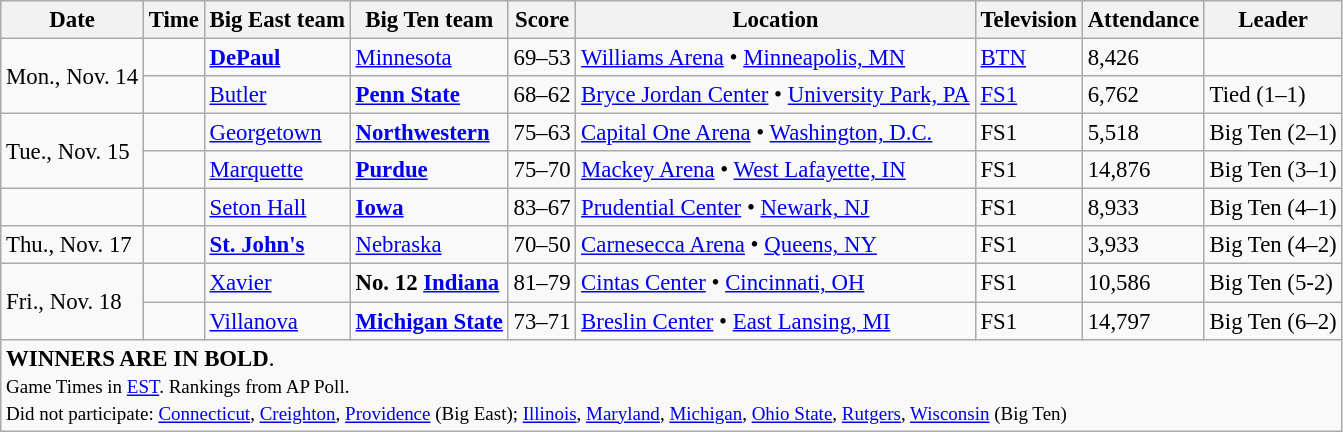<table class="wikitable" style="font-size: 95%">
<tr>
<th>Date</th>
<th>Time</th>
<th>Big East team</th>
<th>Big Ten team</th>
<th>Score</th>
<th>Location</th>
<th>Television</th>
<th>Attendance</th>
<th>Leader</th>
</tr>
<tr>
<td rowspan="2">Mon., Nov. 14</td>
<td></td>
<td><strong><a href='#'>DePaul</a></strong></td>
<td><a href='#'>Minnesota</a></td>
<td>69–53</td>
<td><a href='#'>Williams Arena</a> • <a href='#'>Minneapolis, MN</a></td>
<td><a href='#'>BTN</a></td>
<td>8,426</td>
<td></td>
</tr>
<tr>
<td></td>
<td><a href='#'>Butler</a></td>
<td><strong><a href='#'>Penn State</a></strong></td>
<td>68–62</td>
<td><a href='#'>Bryce Jordan Center</a> • <a href='#'>University Park, PA</a></td>
<td><a href='#'>FS1</a></td>
<td>6,762</td>
<td>Tied (1–1)</td>
</tr>
<tr>
<td rowspan="2">Tue., Nov. 15</td>
<td></td>
<td><a href='#'>Georgetown</a></td>
<td><strong><a href='#'>Northwestern</a></strong></td>
<td>75–63</td>
<td><a href='#'>Capital One Arena</a> • <a href='#'>Washington, D.C.</a></td>
<td>FS1</td>
<td>5,518</td>
<td>Big Ten (2–1)</td>
</tr>
<tr>
<td></td>
<td><a href='#'>Marquette</a></td>
<td><strong><a href='#'>Purdue</a></strong></td>
<td>75–70</td>
<td><a href='#'>Mackey Arena</a> • <a href='#'>West Lafayette, IN</a></td>
<td>FS1</td>
<td>14,876</td>
<td>Big Ten (3–1)</td>
</tr>
<tr>
<td></td>
<td></td>
<td><a href='#'>Seton Hall</a></td>
<td><strong><a href='#'>Iowa</a> </strong></td>
<td>83–67</td>
<td><a href='#'>Prudential Center</a> • <a href='#'>Newark, NJ</a></td>
<td>FS1</td>
<td>8,933</td>
<td>Big Ten (4–1)</td>
</tr>
<tr>
<td>Thu., Nov. 17</td>
<td></td>
<td><strong><a href='#'>St. John's</a></strong></td>
<td><a href='#'>Nebraska</a></td>
<td>70–50</td>
<td><a href='#'>Carnesecca Arena</a> • <a href='#'>Queens, NY</a></td>
<td>FS1</td>
<td>3,933</td>
<td>Big Ten (4–2)</td>
</tr>
<tr>
<td rowspan="2">Fri., Nov. 18</td>
<td></td>
<td><a href='#'>Xavier</a></td>
<td><strong>No. 12 <a href='#'>Indiana</a></strong></td>
<td>81–79</td>
<td><a href='#'>Cintas Center</a> • <a href='#'>Cincinnati, OH</a></td>
<td>FS1</td>
<td>10,586</td>
<td>Big Ten (5-2)</td>
</tr>
<tr>
<td></td>
<td><a href='#'>Villanova</a></td>
<td><strong><a href='#'>Michigan State</a></strong></td>
<td>73–71</td>
<td><a href='#'>Breslin Center</a> • <a href='#'>East Lansing, MI</a></td>
<td>FS1</td>
<td>14,797</td>
<td>Big Ten (6–2)</td>
</tr>
<tr>
<td colspan=9><strong>WINNERS ARE IN BOLD</strong>.<br><small>Game Times in <a href='#'>EST</a>. Rankings from AP Poll.<br>Did not participate: <a href='#'>Connecticut</a>, <a href='#'>Creighton</a>, <a href='#'>Providence</a> (Big East); <a href='#'>Illinois</a>, <a href='#'>Maryland</a>, <a href='#'>Michigan</a>, <a href='#'>Ohio State</a>, <a href='#'>Rutgers</a>, <a href='#'>Wisconsin</a> (Big Ten)</small></td>
</tr>
</table>
